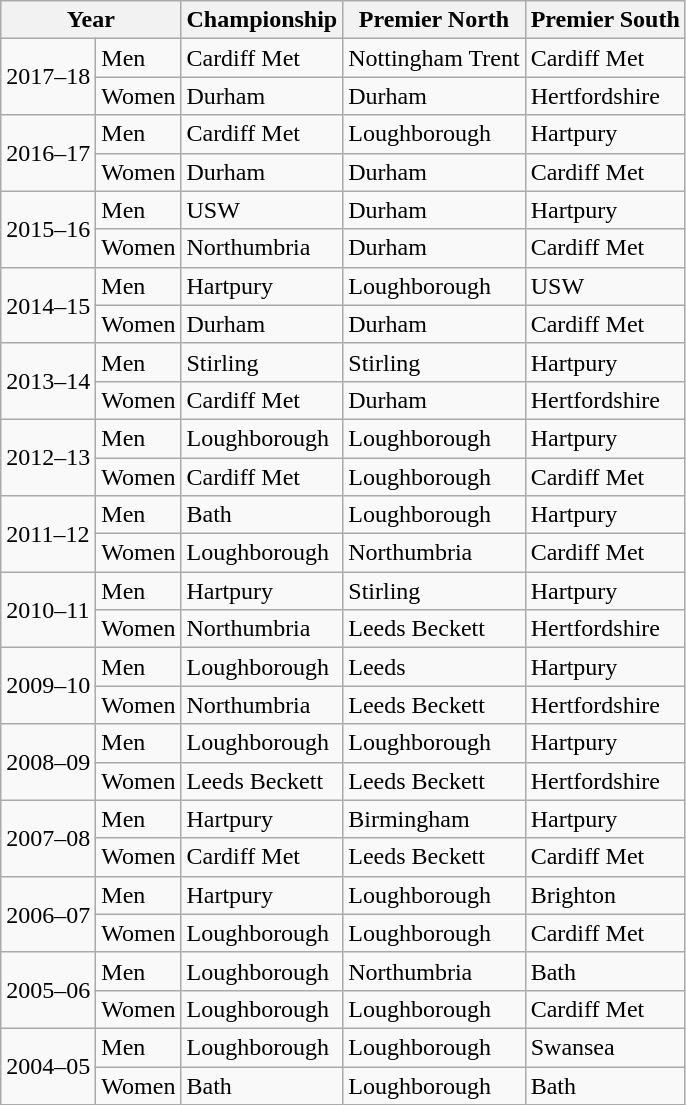<table class="wikitable">
<tr>
<th colspan=2>Year</th>
<th>Championship</th>
<th>Premier North</th>
<th>Premier South</th>
</tr>
<tr>
<td rowspan=2>2017–18</td>
<td>Men</td>
<td>Cardiff Met</td>
<td>Nottingham Trent</td>
<td>Cardiff Met</td>
</tr>
<tr>
<td>Women</td>
<td>Durham</td>
<td>Durham</td>
<td>Hertfordshire</td>
</tr>
<tr>
<td rowspan=2>2016–17</td>
<td>Men</td>
<td>Cardiff Met</td>
<td>Loughborough</td>
<td>Hartpury</td>
</tr>
<tr>
<td>Women</td>
<td>Durham</td>
<td>Durham</td>
<td>Cardiff Met</td>
</tr>
<tr>
<td rowspan=2>2015–16</td>
<td>Men</td>
<td>USW</td>
<td>Durham</td>
<td>Hartpury</td>
</tr>
<tr>
<td>Women</td>
<td>Northumbria</td>
<td>Durham</td>
<td>Cardiff Met</td>
</tr>
<tr>
<td rowspan=2>2014–15</td>
<td>Men</td>
<td>Hartpury</td>
<td>Loughborough</td>
<td>USW</td>
</tr>
<tr>
<td>Women</td>
<td>Durham</td>
<td>Durham</td>
<td>Cardiff Met</td>
</tr>
<tr>
<td rowspan=2>2013–14</td>
<td>Men</td>
<td>Stirling</td>
<td>Stirling</td>
<td>Hartpury</td>
</tr>
<tr>
<td>Women</td>
<td>Cardiff Met</td>
<td>Durham</td>
<td>Hertfordshire</td>
</tr>
<tr>
<td rowspan=2>2012–13</td>
<td>Men</td>
<td>Loughborough</td>
<td>Loughborough</td>
<td>Hartpury</td>
</tr>
<tr>
<td>Women</td>
<td>Cardiff Met</td>
<td>Loughborough</td>
<td>Cardiff Met</td>
</tr>
<tr>
<td rowspan=2>2011–12</td>
<td>Men</td>
<td>Bath</td>
<td>Loughborough</td>
<td>Hartpury</td>
</tr>
<tr>
<td>Women</td>
<td>Loughborough</td>
<td>Northumbria</td>
<td>Cardiff Met</td>
</tr>
<tr>
<td rowspan=2>2010–11</td>
<td>Men</td>
<td>Hartpury</td>
<td>Stirling</td>
<td>Hartpury</td>
</tr>
<tr>
<td>Women</td>
<td>Northumbria</td>
<td>Leeds Beckett</td>
<td>Hertfordshire</td>
</tr>
<tr>
<td rowspan=2>2009–10</td>
<td>Men</td>
<td>Loughborough</td>
<td>Leeds</td>
<td>Hartpury</td>
</tr>
<tr>
<td>Women</td>
<td>Northumbria</td>
<td>Leeds Beckett</td>
<td>Hertfordshire</td>
</tr>
<tr>
<td rowspan=2>2008–09</td>
<td>Men</td>
<td>Loughborough</td>
<td>Loughborough</td>
<td>Hartpury</td>
</tr>
<tr>
<td>Women</td>
<td>Leeds Beckett</td>
<td>Leeds Beckett</td>
<td>Hertfordshire</td>
</tr>
<tr>
<td rowspan=2>2007–08</td>
<td>Men</td>
<td>Hartpury</td>
<td>Birmingham</td>
<td>Hartpury</td>
</tr>
<tr>
<td>Women</td>
<td>Cardiff Met</td>
<td>Leeds Beckett</td>
<td>Cardiff Met</td>
</tr>
<tr>
<td rowspan=2>2006–07</td>
<td>Men</td>
<td>Hartpury</td>
<td>Loughborough</td>
<td>Brighton</td>
</tr>
<tr>
<td>Women</td>
<td>Loughborough</td>
<td>Loughborough</td>
<td>Cardiff Met</td>
</tr>
<tr>
<td rowspan=2>2005–06</td>
<td>Men</td>
<td>Loughborough</td>
<td>Northumbria</td>
<td>Bath</td>
</tr>
<tr>
<td>Women</td>
<td>Loughborough</td>
<td>Loughborough</td>
<td>Cardiff Met</td>
</tr>
<tr>
<td rowspan=2>2004–05</td>
<td>Men</td>
<td>Loughborough</td>
<td>Loughborough</td>
<td>Swansea</td>
</tr>
<tr>
<td>Women</td>
<td>Bath</td>
<td>Loughborough</td>
<td>Bath</td>
</tr>
</table>
